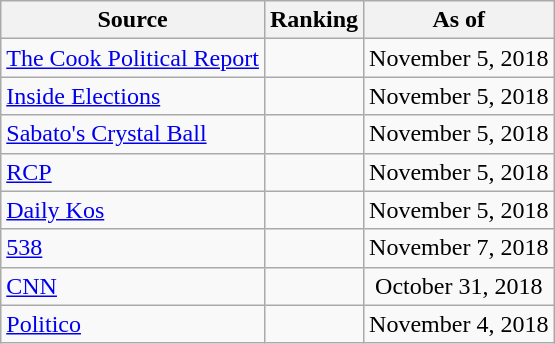<table class="wikitable" style="text-align:center">
<tr>
<th>Source</th>
<th>Ranking</th>
<th>As of</th>
</tr>
<tr>
<td align=left><a href='#'>The Cook Political Report</a></td>
<td></td>
<td>November 5, 2018</td>
</tr>
<tr>
<td align=left><a href='#'>Inside Elections</a></td>
<td></td>
<td>November 5, 2018</td>
</tr>
<tr>
<td align=left><a href='#'>Sabato's Crystal Ball</a></td>
<td></td>
<td>November 5, 2018</td>
</tr>
<tr>
<td align="left"><a href='#'>RCP</a></td>
<td></td>
<td>November 5, 2018</td>
</tr>
<tr>
<td align="left"><a href='#'>Daily Kos</a></td>
<td></td>
<td>November 5, 2018</td>
</tr>
<tr>
<td align="left"><a href='#'>538</a></td>
<td></td>
<td>November 7, 2018</td>
</tr>
<tr>
<td align="left"><a href='#'>CNN</a></td>
<td></td>
<td>October 31, 2018</td>
</tr>
<tr>
<td align="left"><a href='#'>Politico</a></td>
<td></td>
<td>November 4, 2018</td>
</tr>
</table>
